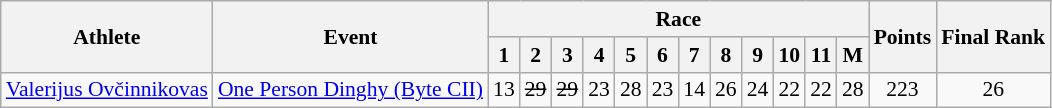<table class="wikitable" border="1" style="font-size:90%">
<tr>
<th rowspan=2>Athlete</th>
<th rowspan=2>Event</th>
<th colspan=12>Race</th>
<th rowspan=2>Points</th>
<th rowspan=2>Final Rank</th>
</tr>
<tr>
<th>1</th>
<th>2</th>
<th>3</th>
<th>4</th>
<th>5</th>
<th>6</th>
<th>7</th>
<th>8</th>
<th>9</th>
<th>10</th>
<th>11</th>
<th>M</th>
</tr>
<tr>
<td><a href='#'>Valerijus Ovčinnikovas</a></td>
<td><a href='#'>One Person Dinghy (Byte CII)</a></td>
<td align=center>13</td>
<td align=center><s>29</s></td>
<td align=center><s>29</s></td>
<td align=center>23</td>
<td align=center>28</td>
<td align=center>23</td>
<td align=center>14</td>
<td align=center>26</td>
<td align=center>24</td>
<td align=center>22</td>
<td align=center>22</td>
<td align=center>28</td>
<td align=center>223</td>
<td align=center>26</td>
</tr>
</table>
